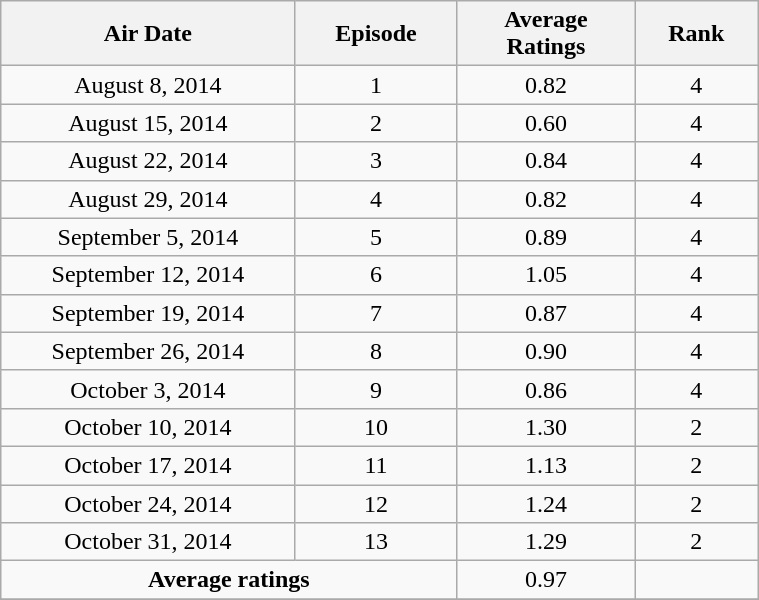<table class="wikitable" style="text-align:center;width:40%;">
<tr>
<th width="13%">Air Date</th>
<th width="5%">Episode</th>
<th width="6%">Average Ratings</th>
<th width="4%">Rank</th>
</tr>
<tr>
<td>August 8, 2014</td>
<td>1</td>
<td>0.82</td>
<td>4</td>
</tr>
<tr>
<td>August 15, 2014</td>
<td>2</td>
<td>0.60</td>
<td>4</td>
</tr>
<tr>
<td>August 22, 2014</td>
<td>3</td>
<td>0.84</td>
<td>4</td>
</tr>
<tr>
<td>August 29, 2014</td>
<td>4</td>
<td>0.82</td>
<td>4</td>
</tr>
<tr>
<td>September 5, 2014</td>
<td>5</td>
<td>0.89</td>
<td>4</td>
</tr>
<tr>
<td>September 12, 2014</td>
<td>6</td>
<td>1.05</td>
<td>4</td>
</tr>
<tr>
<td>September 19, 2014</td>
<td>7</td>
<td>0.87</td>
<td>4</td>
</tr>
<tr>
<td>September 26, 2014</td>
<td>8</td>
<td>0.90</td>
<td>4</td>
</tr>
<tr>
<td>October 3, 2014</td>
<td>9</td>
<td>0.86</td>
<td>4</td>
</tr>
<tr>
<td>October 10, 2014</td>
<td>10</td>
<td>1.30</td>
<td>2</td>
</tr>
<tr>
<td>October 17, 2014</td>
<td>11</td>
<td>1.13</td>
<td>2</td>
</tr>
<tr>
<td>October 24, 2014</td>
<td>12</td>
<td>1.24</td>
<td>2</td>
</tr>
<tr>
<td>October 31, 2014</td>
<td>13</td>
<td>1.29</td>
<td>2</td>
</tr>
<tr>
<td colspan=2><strong>Average ratings</strong></td>
<td>0.97</td>
<td></td>
</tr>
<tr>
</tr>
</table>
